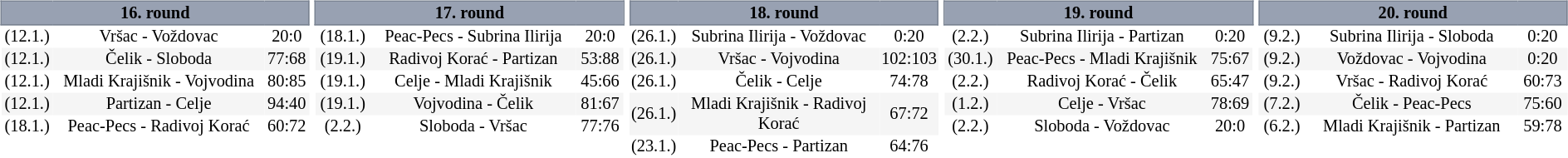<table width=100%>
<tr>
<td width=20% valign="top"><br><table border=0 cellspacing=0 cellpadding=1em style="font-size: 85%; border-collapse: collapse; text-align:center; width:100%; background:#FFFFFF;">
<tr>
<td colspan=5 style="border:1px solid #7A8392; background:#98A1B2;"><strong>16. round</strong></td>
</tr>
<tr>
<td>(12.1.)</td>
<td>Vršac - Voždovac</td>
<td>20:0</td>
</tr>
<tr bgcolor=#f5f5f5>
<td>(12.1.)</td>
<td>Čelik - Sloboda</td>
<td>77:68</td>
</tr>
<tr>
<td>(12.1.)</td>
<td>Mladi Krajišnik - Vojvodina</td>
<td>80:85</td>
</tr>
<tr bgcolor=#f5f5f5>
<td>(12.1.)</td>
<td>Partizan - Celje</td>
<td>94:40</td>
</tr>
<tr>
<td>(18.1.)</td>
<td>Peac-Pecs - Radivoj Korać</td>
<td>60:72</td>
</tr>
</table>
</td>
<td width=20% valign="top"><br><table border=0 cellspacing=0 cellpadding=1em style="font-size: 85%; border-collapse: collapse; text-align:center; width:100%; background:#FFFFFF;">
<tr>
<td colspan=5 style="border:1px solid #7A8392; background:#98A1B2;"><strong>17. round</strong></td>
</tr>
<tr>
<td>(18.1.)</td>
<td>Peac-Pecs - Subrina Ilirija</td>
<td>20:0</td>
</tr>
<tr bgcolor=#f5f5f5>
<td>(19.1.)</td>
<td>Radivoj Korać - Partizan</td>
<td>53:88</td>
</tr>
<tr>
<td>(19.1.)</td>
<td>Celje - Mladi Krajišnik</td>
<td>45:66</td>
</tr>
<tr bgcolor=#f5f5f5>
<td>(19.1.)</td>
<td>Vojvodina - Čelik</td>
<td>81:67</td>
</tr>
<tr>
<td>(2.2.)</td>
<td>Sloboda - Vršac</td>
<td>77:76</td>
</tr>
</table>
</td>
<td width=20% valign="top"><br><table border=0 cellspacing=0 cellpadding=1em style="font-size: 85%; border-collapse: collapse; text-align:center; width:100%; background:#FFFFFF;">
<tr>
<td colspan=5 style="border:1px solid #7A8392; background:#98A1B2;"><strong>18. round</strong></td>
</tr>
<tr>
<td>(26.1.)</td>
<td>Subrina Ilirija - Voždovac</td>
<td>0:20</td>
</tr>
<tr bgcolor=#f5f5f5>
<td>(26.1.)</td>
<td>Vršac - Vojvodina</td>
<td>102:103</td>
</tr>
<tr>
<td>(26.1.)</td>
<td>Čelik - Celje</td>
<td>74:78</td>
</tr>
<tr bgcolor=#f5f5f5>
<td>(26.1.)</td>
<td>Mladi Krajišnik - Radivoj Korać</td>
<td>67:72</td>
</tr>
<tr>
<td>(23.1.)</td>
<td>Peac-Pecs - Partizan</td>
<td>64:76</td>
</tr>
</table>
</td>
<td width=20% valign="top"><br><table border=0 cellspacing=0 cellpadding=1em style="font-size: 85%; border-collapse: collapse; text-align:center; width:100%; background:#FFFFFF;">
<tr>
<td colspan=5 style="border:1px solid #7A8392; background:#98A1B2;"><strong>19. round</strong></td>
</tr>
<tr>
<td>(2.2.)</td>
<td>Subrina Ilirija - Partizan</td>
<td>0:20</td>
</tr>
<tr bgcolor=#f5f5f5>
<td>(30.1.)</td>
<td>Peac-Pecs - Mladi Krajišnik</td>
<td>75:67</td>
</tr>
<tr>
<td>(2.2.)</td>
<td>Radivoj Korać - Čelik</td>
<td>65:47</td>
</tr>
<tr bgcolor=#f5f5f5>
<td>(1.2.)</td>
<td>Celje - Vršac</td>
<td>78:69</td>
</tr>
<tr>
<td>(2.2.)</td>
<td>Sloboda - Voždovac</td>
<td>20:0</td>
</tr>
</table>
</td>
<td width=20% valign="top"><br><table border=0 cellspacing=0 cellpadding=1em style="font-size: 85%; border-collapse: collapse; text-align:center; width:100%; background:#FFFFFF;">
<tr>
<td colspan=5 style="border:1px solid #7A8392; background:#98A1B2;"><strong>20. round</strong></td>
</tr>
<tr>
<td>(9.2.)</td>
<td>Subrina Ilirija - Sloboda</td>
<td>0:20</td>
</tr>
<tr bgcolor=#f5f5f5>
<td>(9.2.)</td>
<td>Voždovac - Vojvodina</td>
<td>0:20</td>
</tr>
<tr>
<td>(9.2.)</td>
<td>Vršac - Radivoj Korać</td>
<td>60:73</td>
</tr>
<tr bgcolor=#f5f5f5>
<td>(7.2.)</td>
<td>Čelik - Peac-Pecs</td>
<td>75:60</td>
</tr>
<tr>
<td>(6.2.)</td>
<td>Mladi Krajišnik - Partizan</td>
<td>59:78</td>
</tr>
</table>
</td>
</tr>
</table>
